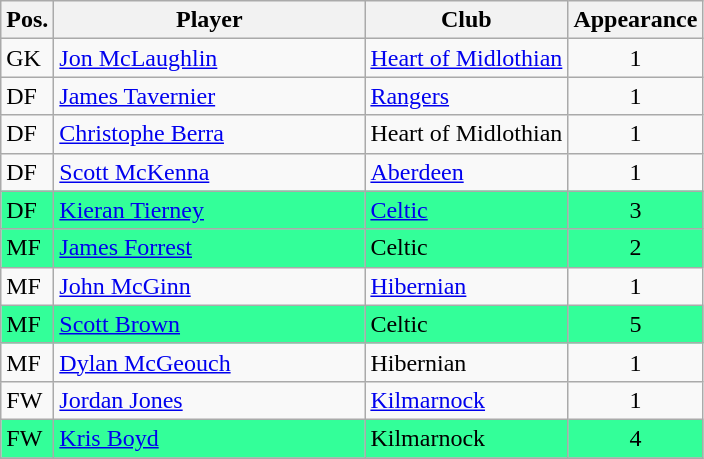<table class="wikitable">
<tr>
<th>Pos.</th>
<th>Player</th>
<th>Club</th>
<th>Appearance</th>
</tr>
<tr>
<td>GK</td>
<td style="width:200px;"><a href='#'>Jon McLaughlin</a></td>
<td><a href='#'>Heart of Midlothian</a></td>
<td align="center">1</td>
</tr>
<tr>
<td>DF</td>
<td><a href='#'>James Tavernier</a></td>
<td><a href='#'>Rangers</a></td>
<td align="center">1</td>
</tr>
<tr>
<td>DF</td>
<td><a href='#'>Christophe Berra</a></td>
<td>Heart of Midlothian</td>
<td align="center">1</td>
</tr>
<tr>
<td>DF</td>
<td><a href='#'>Scott McKenna</a></td>
<td><a href='#'>Aberdeen</a></td>
<td align="center">1</td>
</tr>
<tr style="background:#33ff99;">
<td>DF</td>
<td><a href='#'>Kieran Tierney</a> </td>
<td><a href='#'>Celtic</a></td>
<td align="center">3</td>
</tr>
<tr style="background:#33ff99;">
<td>MF</td>
<td><a href='#'>James Forrest</a> </td>
<td>Celtic</td>
<td align="center">2</td>
</tr>
<tr>
<td>MF</td>
<td><a href='#'>John McGinn</a></td>
<td><a href='#'>Hibernian</a></td>
<td align="center">1</td>
</tr>
<tr style="background:#33ff99;">
<td>MF</td>
<td><a href='#'>Scott Brown</a> </td>
<td>Celtic</td>
<td align="center">5</td>
</tr>
<tr>
<td>MF</td>
<td><a href='#'>Dylan McGeouch</a></td>
<td>Hibernian</td>
<td align="center">1</td>
</tr>
<tr>
<td>FW</td>
<td><a href='#'>Jordan Jones</a></td>
<td><a href='#'>Kilmarnock</a></td>
<td align="center">1</td>
</tr>
<tr style="background:#33ff99;">
<td>FW</td>
<td><a href='#'>Kris Boyd</a> </td>
<td>Kilmarnock</td>
<td align="center">4</td>
</tr>
<tr>
</tr>
</table>
